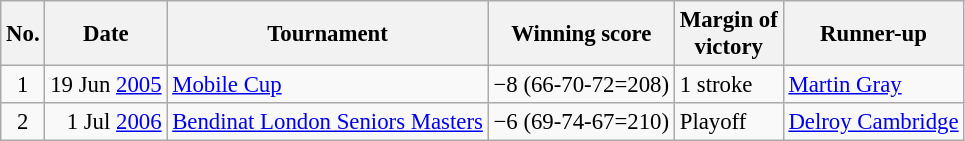<table class="wikitable" style="font-size:95%;">
<tr>
<th>No.</th>
<th>Date</th>
<th>Tournament</th>
<th>Winning score</th>
<th>Margin of<br>victory</th>
<th>Runner-up</th>
</tr>
<tr>
<td align=center>1</td>
<td align=right>19 Jun <a href='#'>2005</a></td>
<td><a href='#'>Mobile Cup</a></td>
<td>−8 (66-70-72=208)</td>
<td>1 stroke</td>
<td> <a href='#'>Martin Gray</a></td>
</tr>
<tr>
<td align=center>2</td>
<td align=right>1 Jul <a href='#'>2006</a></td>
<td><a href='#'>Bendinat London Seniors Masters</a></td>
<td>−6 (69-74-67=210)</td>
<td>Playoff</td>
<td> <a href='#'>Delroy Cambridge</a></td>
</tr>
</table>
